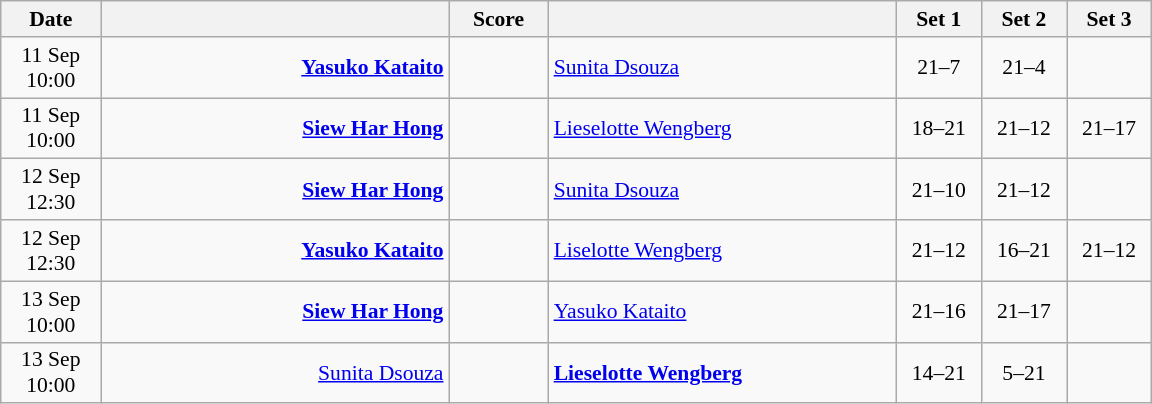<table class="wikitable" style="text-align: center; font-size:90%">
<tr>
<th width="60">Date</th>
<th align="right" width="225"></th>
<th width="60">Score</th>
<th align="left" width="225"></th>
<th width="50">Set 1</th>
<th width="50">Set 2</th>
<th width="50">Set 3</th>
</tr>
<tr>
<td>11 Sep<br>10:00</td>
<td align="right"><strong><a href='#'>Yasuko Kataito</a> </strong></td>
<td align="center"></td>
<td align="left"> <a href='#'>Sunita Dsouza</a></td>
<td>21–7</td>
<td>21–4</td>
<td></td>
</tr>
<tr>
<td>11 Sep<br>10:00</td>
<td align="right"><strong><a href='#'>Siew Har Hong</a> </strong></td>
<td align="center"></td>
<td align="left"> <a href='#'>Lieselotte Wengberg</a></td>
<td>18–21</td>
<td>21–12</td>
<td>21–17</td>
</tr>
<tr>
<td>12 Sep<br>12:30</td>
<td align="right"><strong><a href='#'>Siew Har Hong</a> </strong></td>
<td align="center"></td>
<td align="left"> <a href='#'>Sunita Dsouza</a></td>
<td>21–10</td>
<td>21–12</td>
<td></td>
</tr>
<tr>
<td>12 Sep<br>12:30</td>
<td align="right"><strong><a href='#'>Yasuko Kataito</a> </strong></td>
<td align="center"></td>
<td align="left"> <a href='#'>Liselotte Wengberg</a></td>
<td>21–12</td>
<td>16–21</td>
<td>21–12</td>
</tr>
<tr>
<td>13 Sep<br>10:00</td>
<td align="right"><strong><a href='#'>Siew Har Hong</a> </strong></td>
<td align="center"></td>
<td align="left"> <a href='#'>Yasuko Kataito</a></td>
<td>21–16</td>
<td>21–17</td>
<td></td>
</tr>
<tr>
<td>13 Sep<br>10:00</td>
<td align="right"><a href='#'>Sunita Dsouza</a> </td>
<td align="center"></td>
<td align="left"><strong> <a href='#'>Lieselotte Wengberg</a></strong></td>
<td>14–21</td>
<td>5–21</td>
<td></td>
</tr>
</table>
